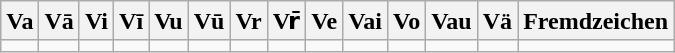<table class="wikitable">
<tr>
<th>Va</th>
<th>Vā</th>
<th>Vi</th>
<th>Vī</th>
<th>Vu</th>
<th>Vū</th>
<th>Vr</th>
<th>Vr̄</th>
<th>Ve</th>
<th>Vai</th>
<th>Vo</th>
<th>Vau</th>
<th>Vä</th>
<th>Fremdzeichen</th>
</tr>
<tr>
<td></td>
<td></td>
<td></td>
<td></td>
<td></td>
<td></td>
<td></td>
<td></td>
<td></td>
<td></td>
<td></td>
<td></td>
<td></td>
<td></td>
</tr>
</table>
